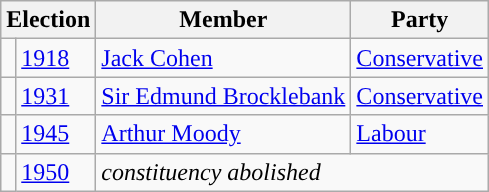<table class="wikitable">
<tr>
<th colspan="2">Election</th>
<th>Member</th>
<th>Party</th>
</tr>
<tr>
<td style="color:inherit;background-color: "></td>
<td><a href='#'>1918</a></td>
<td><a href='#'>Jack Cohen</a></td>
<td><a href='#'>Conservative</a></td>
</tr>
<tr>
<td style="color:inherit;background-color: "></td>
<td><a href='#'>1931</a></td>
<td><a href='#'>Sir Edmund Brocklebank</a></td>
<td><a href='#'>Conservative</a></td>
</tr>
<tr>
<td style="color:inherit;background-color: "></td>
<td><a href='#'>1945</a></td>
<td><a href='#'>Arthur Moody</a></td>
<td><a href='#'>Labour</a></td>
</tr>
<tr>
<td></td>
<td><a href='#'>1950</a></td>
<td colspan="2"><em>constituency abolished</em></td>
</tr>
</table>
